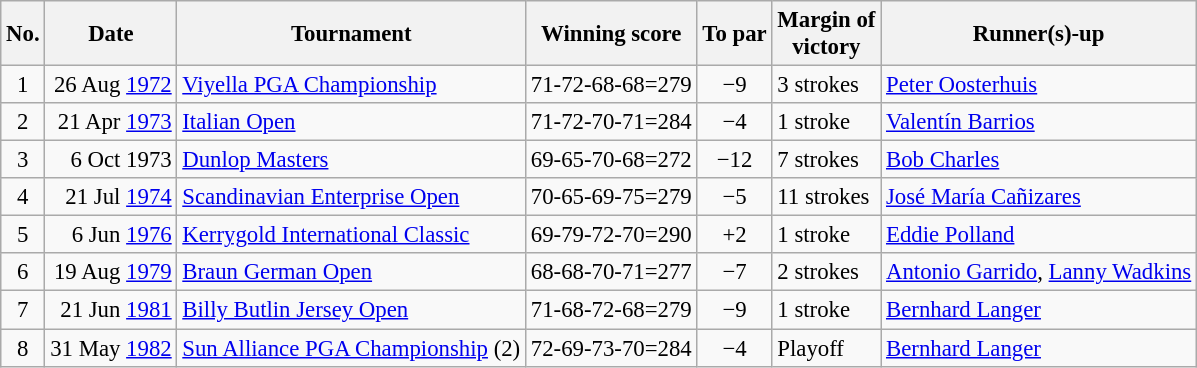<table class="wikitable" style="font-size:95%;">
<tr>
<th>No.</th>
<th>Date</th>
<th>Tournament</th>
<th>Winning score</th>
<th>To par</th>
<th>Margin of<br>victory</th>
<th>Runner(s)-up</th>
</tr>
<tr>
<td align=center>1</td>
<td align=right>26 Aug <a href='#'>1972</a></td>
<td><a href='#'>Viyella PGA Championship</a></td>
<td>71-72-68-68=279</td>
<td align=center>−9</td>
<td>3 strokes</td>
<td> <a href='#'>Peter Oosterhuis</a></td>
</tr>
<tr>
<td align=center>2</td>
<td align=right>21 Apr <a href='#'>1973</a></td>
<td><a href='#'>Italian Open</a></td>
<td>71-72-70-71=284</td>
<td align=center>−4</td>
<td>1 stroke</td>
<td> <a href='#'>Valentín Barrios</a></td>
</tr>
<tr>
<td align=center>3</td>
<td align=right>6 Oct 1973</td>
<td><a href='#'>Dunlop Masters</a></td>
<td>69-65-70-68=272</td>
<td align=center>−12</td>
<td>7 strokes</td>
<td> <a href='#'>Bob Charles</a></td>
</tr>
<tr>
<td align=center>4</td>
<td align=right>21 Jul <a href='#'>1974</a></td>
<td><a href='#'>Scandinavian Enterprise Open</a></td>
<td>70-65-69-75=279</td>
<td align=center>−5</td>
<td>11 strokes</td>
<td> <a href='#'>José María Cañizares</a></td>
</tr>
<tr>
<td align=center>5</td>
<td align=right>6 Jun <a href='#'>1976</a></td>
<td><a href='#'>Kerrygold International Classic</a></td>
<td>69-79-72-70=290</td>
<td align=center>+2</td>
<td>1 stroke</td>
<td> <a href='#'>Eddie Polland</a></td>
</tr>
<tr>
<td align=center>6</td>
<td align=right>19 Aug <a href='#'>1979</a></td>
<td><a href='#'>Braun German Open</a></td>
<td>68-68-70-71=277</td>
<td align=center>−7</td>
<td>2 strokes</td>
<td> <a href='#'>Antonio Garrido</a>,  <a href='#'>Lanny Wadkins</a></td>
</tr>
<tr>
<td align=center>7</td>
<td align=right>21 Jun <a href='#'>1981</a></td>
<td><a href='#'>Billy Butlin Jersey Open</a></td>
<td>71-68-72-68=279</td>
<td align=center>−9</td>
<td>1 stroke</td>
<td> <a href='#'>Bernhard Langer</a></td>
</tr>
<tr>
<td align=center>8</td>
<td align=right>31 May <a href='#'>1982</a></td>
<td><a href='#'>Sun Alliance PGA Championship</a> (2)</td>
<td>72-69-73-70=284</td>
<td align=center>−4</td>
<td>Playoff</td>
<td> <a href='#'>Bernhard Langer</a></td>
</tr>
</table>
